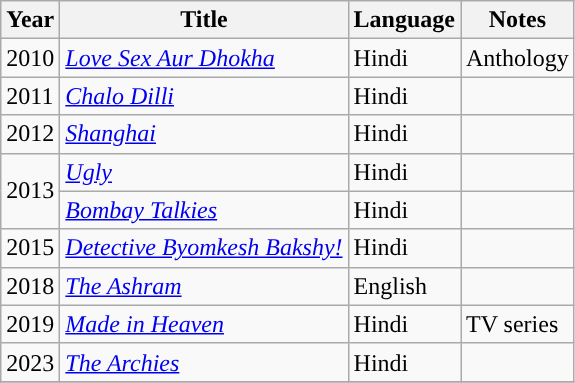<table class="wikitable">
<tr>
<th>Year</th>
<th>Title</th>
<th>Language</th>
<th>Notes</th>
</tr>
<tr>
<td>2010</td>
<td><em><a href='#'>Love Sex Aur Dhokha</a></em></td>
<td>Hindi</td>
<td>Anthology</td>
</tr>
<tr>
<td>2011</td>
<td><em><a href='#'>Chalo Dilli</a></em></td>
<td>Hindi</td>
<td></td>
</tr>
<tr>
<td>2012</td>
<td><a href='#'><em>Shanghai</em></a></td>
<td>Hindi</td>
<td></td>
</tr>
<tr>
<td rowspan="2">2013</td>
<td><a href='#'><em>Ugly</em></a></td>
<td>Hindi</td>
<td></td>
</tr>
<tr>
<td><a href='#'><em>Bombay Talkies</em></a></td>
<td>Hindi</td>
<td></td>
</tr>
<tr>
<td>2015</td>
<td><em><a href='#'>Detective Byomkesh Bakshy!</a></em></td>
<td>Hindi</td>
<td></td>
</tr>
<tr>
<td>2018</td>
<td><a href='#'><em>The Ashram</em></a></td>
<td>English</td>
<td></td>
</tr>
<tr>
<td>2019</td>
<td><a href='#'><em>Made in Heaven</em></a></td>
<td>Hindi</td>
<td>TV series</td>
</tr>
<tr>
<td>2023</td>
<td><em><a href='#'>The Archies</a></em></td>
<td>Hindi</td>
<td></td>
</tr>
<tr>
</tr>
</table>
